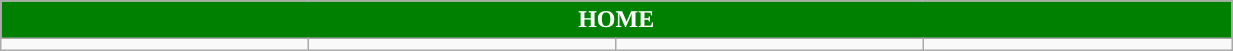<table class="wikitable collapsible collapsed" style="width:65%">
<tr>
<th colspan=6 ! style="color:white; background:green">HOME</th>
</tr>
<tr>
<td></td>
<td></td>
<td></td>
<td></td>
</tr>
</table>
